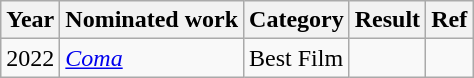<table class="wikitable sortable">
<tr>
<th>Year</th>
<th>Nominated work</th>
<th>Category</th>
<th>Result</th>
<th>Ref</th>
</tr>
<tr>
<td>2022</td>
<td><em><a href='#'>Coma</a></em></td>
<td>Best Film</td>
<td></td>
<td></td>
</tr>
</table>
